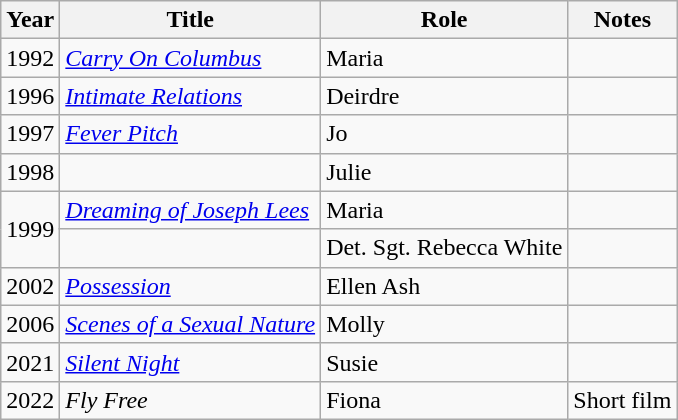<table class="wikitable sortable">
<tr>
<th>Year</th>
<th>Title</th>
<th>Role</th>
<th class="unsortable">Notes</th>
</tr>
<tr>
<td>1992</td>
<td><em><a href='#'>Carry On Columbus</a></em></td>
<td>Maria</td>
<td></td>
</tr>
<tr>
<td>1996</td>
<td><em><a href='#'>Intimate Relations</a></em></td>
<td>Deirdre</td>
<td></td>
</tr>
<tr>
<td>1997</td>
<td><em><a href='#'>Fever Pitch</a></em></td>
<td>Jo</td>
<td></td>
</tr>
<tr>
<td>1998</td>
<td><em></em></td>
<td>Julie</td>
<td></td>
</tr>
<tr>
<td rowspan="2">1999</td>
<td><em><a href='#'>Dreaming of Joseph Lees</a></em></td>
<td>Maria</td>
<td></td>
</tr>
<tr>
<td><em></em></td>
<td>Det. Sgt. Rebecca White</td>
<td></td>
</tr>
<tr>
<td>2002</td>
<td><em><a href='#'>Possession</a></em></td>
<td>Ellen Ash</td>
<td></td>
</tr>
<tr>
<td>2006</td>
<td><em><a href='#'>Scenes of a Sexual Nature</a></em></td>
<td>Molly</td>
<td></td>
</tr>
<tr>
<td>2021</td>
<td><em><a href='#'>Silent Night</a></em></td>
<td>Susie</td>
<td></td>
</tr>
<tr>
<td>2022</td>
<td><em>Fly Free</em></td>
<td>Fiona</td>
<td>Short film</td>
</tr>
</table>
